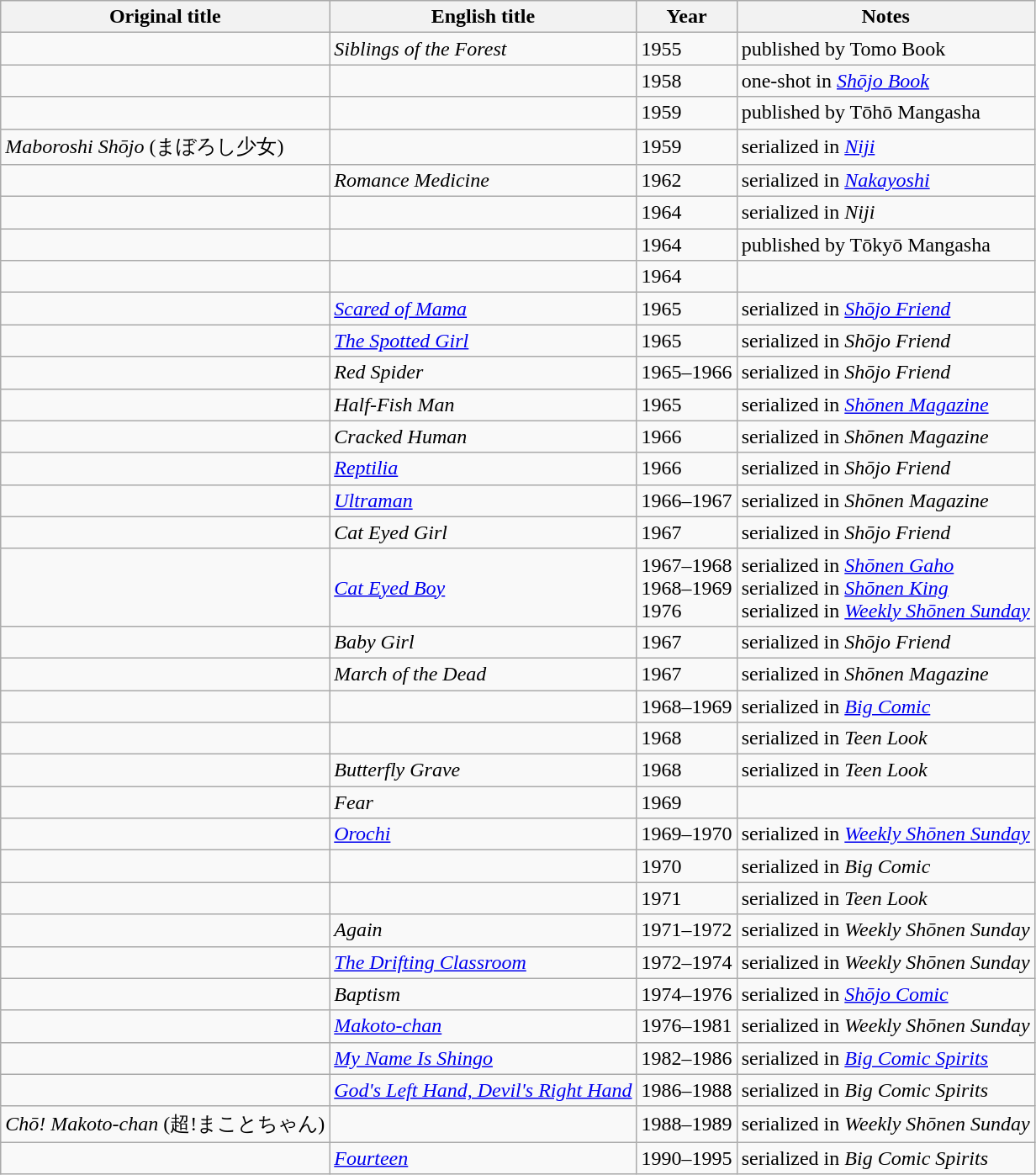<table class="wikitable">
<tr>
<th>Original title</th>
<th>English title</th>
<th>Year</th>
<th>Notes</th>
</tr>
<tr>
<td></td>
<td><em>Siblings of the Forest</em></td>
<td>1955</td>
<td>published by Tomo Book</td>
</tr>
<tr>
<td></td>
<td></td>
<td>1958</td>
<td>one-shot in <em><a href='#'>Shōjo Book</a></em></td>
</tr>
<tr>
<td></td>
<td></td>
<td>1959</td>
<td>published by Tōhō Mangasha</td>
</tr>
<tr>
<td><em>Maboroshi Shōjo</em> (まぼろし少女)</td>
<td></td>
<td>1959</td>
<td>serialized in <em><a href='#'>Niji</a></em></td>
</tr>
<tr>
<td></td>
<td><em>Romance Medicine</em></td>
<td>1962</td>
<td>serialized in <em><a href='#'>Nakayoshi</a></em></td>
</tr>
<tr>
<td></td>
<td></td>
<td>1964</td>
<td>serialized in <em>Niji</em></td>
</tr>
<tr>
<td></td>
<td></td>
<td>1964</td>
<td>published by Tōkyō Mangasha</td>
</tr>
<tr>
<td></td>
<td></td>
<td>1964</td>
<td></td>
</tr>
<tr>
<td></td>
<td><em><a href='#'>Scared of Mama</a></em></td>
<td>1965</td>
<td>serialized in <em><a href='#'>Shōjo Friend</a></em></td>
</tr>
<tr>
<td></td>
<td><em><a href='#'>The Spotted Girl</a></em></td>
<td>1965</td>
<td>serialized in <em>Shōjo Friend</em></td>
</tr>
<tr>
<td></td>
<td><em>Red Spider</em></td>
<td>1965–1966</td>
<td>serialized in <em>Shōjo Friend</em></td>
</tr>
<tr>
<td></td>
<td><em>Half-Fish Man</em></td>
<td>1965</td>
<td>serialized in <em><a href='#'>Shōnen Magazine</a></em></td>
</tr>
<tr>
<td></td>
<td><em>Cracked Human</em></td>
<td>1966</td>
<td>serialized in <em>Shōnen Magazine</em></td>
</tr>
<tr>
<td></td>
<td><em><a href='#'>Reptilia</a></em></td>
<td>1966</td>
<td>serialized in <em>Shōjo Friend</em></td>
</tr>
<tr>
<td></td>
<td><em><a href='#'>Ultraman</a></em></td>
<td>1966–1967</td>
<td>serialized in <em>Shōnen Magazine</em></td>
</tr>
<tr>
<td></td>
<td><em>Cat Eyed Girl</em></td>
<td>1967</td>
<td>serialized in <em>Shōjo Friend</em></td>
</tr>
<tr>
<td></td>
<td><em><a href='#'>Cat Eyed Boy</a></em></td>
<td>1967–1968<br>1968–1969<br>1976</td>
<td>serialized in <em><a href='#'>Shōnen Gaho</a></em><br>serialized in <em><a href='#'>Shōnen King</a></em><br>serialized in <em><a href='#'>Weekly Shōnen Sunday</a></em></td>
</tr>
<tr>
<td></td>
<td><em>Baby Girl</em></td>
<td>1967</td>
<td>serialized in <em>Shōjo Friend</em></td>
</tr>
<tr>
<td></td>
<td><em>March of the Dead</em></td>
<td>1967</td>
<td>serialized in <em>Shōnen Magazine</em></td>
</tr>
<tr>
<td></td>
<td></td>
<td>1968–1969</td>
<td>serialized in <em><a href='#'>Big Comic</a></em></td>
</tr>
<tr>
<td></td>
<td></td>
<td>1968</td>
<td>serialized in <em>Teen Look</em></td>
</tr>
<tr>
<td></td>
<td><em>Butterfly Grave</em></td>
<td>1968</td>
<td>serialized in <em>Teen Look</em></td>
</tr>
<tr>
<td></td>
<td><em>Fear</em></td>
<td>1969</td>
<td></td>
</tr>
<tr>
<td></td>
<td><em><a href='#'>Orochi</a></em></td>
<td>1969–1970</td>
<td>serialized in <em><a href='#'>Weekly Shōnen Sunday</a></em></td>
</tr>
<tr>
<td></td>
<td></td>
<td>1970</td>
<td>serialized in <em>Big Comic</em></td>
</tr>
<tr>
<td></td>
<td></td>
<td>1971</td>
<td>serialized in <em>Teen Look</em></td>
</tr>
<tr>
<td></td>
<td><em>Again</em></td>
<td>1971–1972</td>
<td>serialized in <em>Weekly Shōnen Sunday</em></td>
</tr>
<tr>
<td></td>
<td><em><a href='#'>The Drifting Classroom</a></em></td>
<td>1972–1974</td>
<td>serialized in <em>Weekly Shōnen Sunday</em></td>
</tr>
<tr>
<td></td>
<td><em>Baptism</em></td>
<td>1974–1976</td>
<td>serialized in <em><a href='#'>Shōjo Comic</a></em></td>
</tr>
<tr>
<td></td>
<td><em><a href='#'>Makoto-chan</a></em></td>
<td>1976–1981</td>
<td>serialized in <em>Weekly Shōnen Sunday</em></td>
</tr>
<tr>
<td></td>
<td><em><a href='#'>My Name Is Shingo</a></em></td>
<td>1982–1986</td>
<td>serialized in <em><a href='#'>Big Comic Spirits</a></em></td>
</tr>
<tr>
<td></td>
<td><em><a href='#'>God's Left Hand, Devil's Right Hand</a></em></td>
<td>1986–1988</td>
<td>serialized in <em>Big Comic Spirits</em></td>
</tr>
<tr>
<td><em>Chō! Makoto-chan</em> (超!まことちゃん)</td>
<td></td>
<td>1988–1989</td>
<td>serialized in <em>Weekly Shōnen Sunday</em></td>
</tr>
<tr>
<td></td>
<td><em><a href='#'>Fourteen</a></em></td>
<td>1990–1995</td>
<td>serialized in <em>Big Comic Spirits</em></td>
</tr>
</table>
